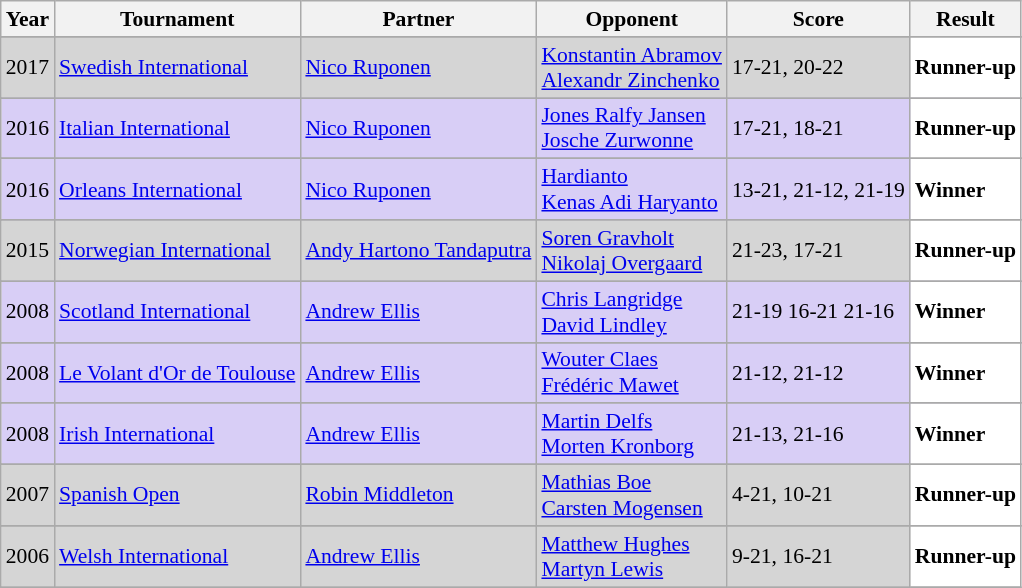<table class="sortable wikitable" style="font-size: 90%;">
<tr>
<th>Year</th>
<th>Tournament</th>
<th>Partner</th>
<th>Opponent</th>
<th>Score</th>
<th>Result</th>
</tr>
<tr>
</tr>
<tr style="background:#D5D5D5">
<td align="center">2017</td>
<td align="left"><a href='#'>Swedish International</a></td>
<td align="left"> <a href='#'>Nico Ruponen</a></td>
<td align="left"> <a href='#'>Konstantin Abramov</a><br> <a href='#'>Alexandr Zinchenko</a></td>
<td align="left">17-21, 20-22</td>
<td style="text-align:left; background:white"> <strong>Runner-up</strong></td>
</tr>
<tr>
</tr>
<tr style="background:#D8CEF6">
<td align="center">2016</td>
<td align="left"><a href='#'>Italian International</a></td>
<td align="left"> <a href='#'>Nico Ruponen</a></td>
<td align="left"> <a href='#'>Jones Ralfy Jansen</a><br> <a href='#'>Josche Zurwonne</a></td>
<td align="left">17-21, 18-21</td>
<td style="text-align:left; background:white"> <strong>Runner-up</strong></td>
</tr>
<tr>
</tr>
<tr style="background:#D8CEF6">
<td align="center">2016</td>
<td align="left"><a href='#'>Orleans International</a></td>
<td align="left"> <a href='#'>Nico Ruponen</a></td>
<td align="left"> <a href='#'>Hardianto</a><br> <a href='#'>Kenas Adi Haryanto</a></td>
<td align="left">13-21, 21-12, 21-19</td>
<td style="text-align:left; background:white"> <strong>Winner</strong></td>
</tr>
<tr>
</tr>
<tr style="background:#D5D5D5">
<td align="center">2015</td>
<td align="left"><a href='#'>Norwegian International</a></td>
<td align="left"> <a href='#'>Andy Hartono Tandaputra</a></td>
<td align="left"> <a href='#'>Soren Gravholt</a><br> <a href='#'>Nikolaj Overgaard</a></td>
<td align="left">21-23, 17-21</td>
<td style="text-align:left; background:white"> <strong>Runner-up</strong></td>
</tr>
<tr>
</tr>
<tr style="background:#D8CEF6">
<td align="center">2008</td>
<td align="left"><a href='#'>Scotland International</a></td>
<td align="left"> <a href='#'>Andrew Ellis</a></td>
<td align="left"> <a href='#'>Chris Langridge</a><br> <a href='#'>David Lindley</a></td>
<td align="left">21-19 16-21 21-16</td>
<td style="text-align:left; background:white"> <strong>Winner</strong></td>
</tr>
<tr>
</tr>
<tr style="background:#D8CEF6">
<td align="center">2008</td>
<td align="left"><a href='#'>Le Volant d'Or de Toulouse</a></td>
<td align="left"> <a href='#'>Andrew Ellis</a></td>
<td align="left"> <a href='#'>Wouter Claes</a><br> <a href='#'>Frédéric Mawet</a></td>
<td align="left">21-12, 21-12</td>
<td style="text-align:left; background:white"> <strong>Winner</strong></td>
</tr>
<tr>
</tr>
<tr style="background:#D8CEF6">
<td align="center">2008</td>
<td align="left"><a href='#'>Irish International</a></td>
<td align="left"> <a href='#'>Andrew Ellis</a></td>
<td align="left"> <a href='#'>Martin Delfs</a><br> <a href='#'>Morten Kronborg</a></td>
<td align="left">21-13, 21-16</td>
<td style="text-align:left; background:white"> <strong>Winner</strong></td>
</tr>
<tr>
</tr>
<tr style="background:#D5D5D5">
<td align="center">2007</td>
<td align="left"><a href='#'>Spanish Open</a></td>
<td align="left"> <a href='#'>Robin Middleton</a></td>
<td align="left"> <a href='#'>Mathias Boe</a><br> <a href='#'>Carsten Mogensen</a></td>
<td align="left">4-21, 10-21</td>
<td style="text-align:left; background:white"> <strong>Runner-up</strong></td>
</tr>
<tr>
</tr>
<tr style="background:#D5D5D5">
<td align="center">2006</td>
<td align="left"><a href='#'>Welsh International</a></td>
<td align="left"> <a href='#'>Andrew Ellis</a></td>
<td align="left"> <a href='#'>Matthew Hughes</a><br> <a href='#'>Martyn Lewis</a></td>
<td align="left">9-21, 16-21</td>
<td style="text-align:left; background:white"> <strong>Runner-up</strong></td>
</tr>
<tr>
</tr>
</table>
